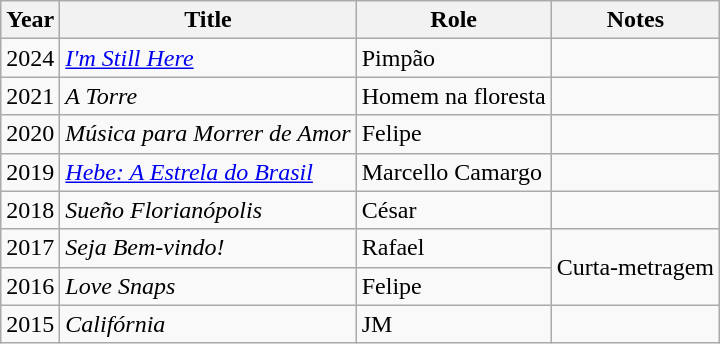<table class="wikitable">
<tr>
<th>Year</th>
<th>Title</th>
<th>Role</th>
<th>Notes</th>
</tr>
<tr>
<td>2024</td>
<td><em><a href='#'>I'm Still Here</a></em></td>
<td>Pimpão</td>
</tr>
<tr>
<td>2021</td>
<td><em>A Torre</em></td>
<td>Homem na floresta</td>
<td></td>
</tr>
<tr>
<td>2020</td>
<td><em>Música para Morrer de Amor</em></td>
<td>Felipe </td>
<td></td>
</tr>
<tr>
<td>2019</td>
<td><em><a href='#'>Hebe: A Estrela do Brasil</a></em></td>
<td>Marcello Camargo</td>
<td></td>
</tr>
<tr>
<td>2018</td>
<td><em>Sueño Florianópolis</em></td>
<td>César</td>
<td></td>
</tr>
<tr>
<td>2017</td>
<td><em>Seja Bem-vindo!</em></td>
<td>Rafael</td>
<td Rowspan=2>Curta-metragem</td>
</tr>
<tr>
<td>2016</td>
<td><em>Love Snaps</em></td>
<td>Felipe</td>
</tr>
<tr>
<td>2015</td>
<td><em>Califórnia</em></td>
<td>JM</td>
<td></td>
</tr>
</table>
